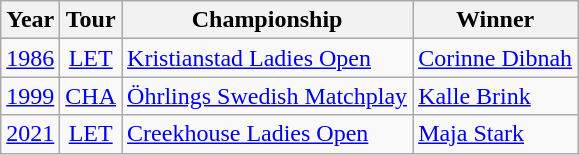<table class="wikitable sortable">
<tr>
<th>Year</th>
<th>Tour</th>
<th>Championship</th>
<th>Winner</th>
</tr>
<tr>
<td align=center><a href='#'>1986</a></td>
<td align=center><a href='#'>LET</a></td>
<td><a href='#'>Kristianstad Ladies Open</a></td>
<td> <a href='#'>Corinne Dibnah</a></td>
</tr>
<tr>
<td align=center><a href='#'>1999</a></td>
<td align=center><a href='#'>CHA</a></td>
<td><a href='#'>Öhrlings Swedish Matchplay</a></td>
<td> <a href='#'>Kalle Brink</a></td>
</tr>
<tr>
<td align=center><a href='#'>2021</a></td>
<td align=center><a href='#'>LET</a></td>
<td><a href='#'>Creekhouse Ladies Open</a></td>
<td> <a href='#'>Maja Stark</a></td>
</tr>
</table>
